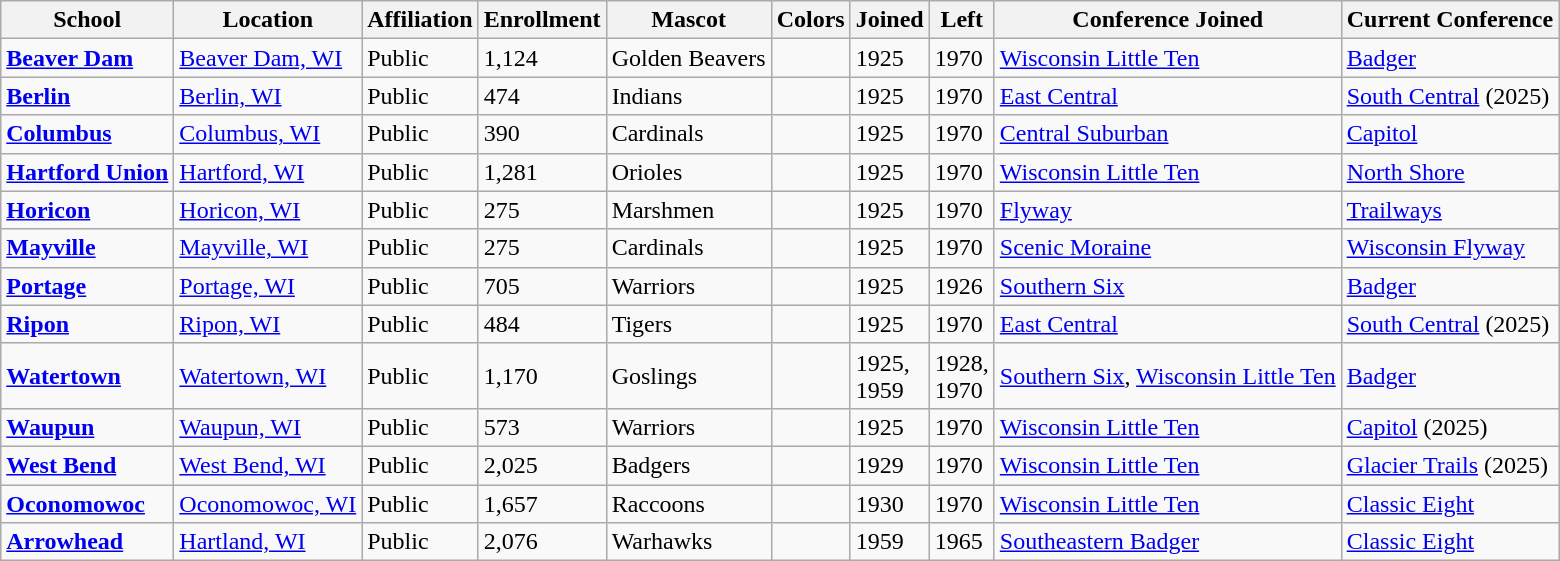<table class="wikitable sortable">
<tr>
<th>School</th>
<th>Location</th>
<th>Affiliation</th>
<th>Enrollment</th>
<th>Mascot</th>
<th>Colors</th>
<th>Joined</th>
<th>Left</th>
<th>Conference Joined</th>
<th>Current Conference</th>
</tr>
<tr>
<td><a href='#'><strong>Beaver Dam</strong></a></td>
<td><a href='#'>Beaver Dam, WI</a></td>
<td>Public</td>
<td>1,124</td>
<td>Golden Beavers</td>
<td> </td>
<td>1925</td>
<td>1970</td>
<td><a href='#'>Wisconsin Little Ten</a></td>
<td><a href='#'>Badger</a></td>
</tr>
<tr>
<td><a href='#'><strong>Berlin</strong></a></td>
<td><a href='#'>Berlin, WI</a></td>
<td>Public</td>
<td>474</td>
<td>Indians</td>
<td> </td>
<td>1925</td>
<td>1970</td>
<td><a href='#'>East Central</a></td>
<td><a href='#'>South Central</a> (2025)</td>
</tr>
<tr>
<td><a href='#'><strong>Columbus</strong></a></td>
<td><a href='#'>Columbus, WI</a></td>
<td>Public</td>
<td>390</td>
<td>Cardinals</td>
<td> </td>
<td>1925</td>
<td>1970</td>
<td><a href='#'>Central Suburban</a></td>
<td><a href='#'>Capitol</a></td>
</tr>
<tr>
<td><a href='#'><strong>Hartford Union</strong></a></td>
<td><a href='#'>Hartford, WI</a></td>
<td>Public</td>
<td>1,281</td>
<td>Orioles</td>
<td> </td>
<td>1925</td>
<td>1970</td>
<td><a href='#'>Wisconsin Little Ten</a></td>
<td><a href='#'>North Shore</a></td>
</tr>
<tr>
<td><a href='#'><strong>Horicon</strong></a></td>
<td><a href='#'>Horicon, WI</a></td>
<td>Public</td>
<td>275</td>
<td>Marshmen</td>
<td> </td>
<td>1925</td>
<td>1970</td>
<td><a href='#'>Flyway</a></td>
<td><a href='#'>Trailways</a></td>
</tr>
<tr>
<td><a href='#'><strong>Mayville</strong></a></td>
<td><a href='#'>Mayville, WI</a></td>
<td>Public</td>
<td>275</td>
<td>Cardinals</td>
<td> </td>
<td>1925</td>
<td>1970</td>
<td><a href='#'>Scenic Moraine</a></td>
<td><a href='#'>Wisconsin Flyway</a></td>
</tr>
<tr>
<td><a href='#'><strong>Portage</strong></a></td>
<td><a href='#'>Portage, WI</a></td>
<td>Public</td>
<td>705</td>
<td>Warriors</td>
<td> </td>
<td>1925</td>
<td>1926</td>
<td><a href='#'>Southern Six</a></td>
<td><a href='#'>Badger</a></td>
</tr>
<tr>
<td><a href='#'><strong>Ripon</strong></a></td>
<td><a href='#'>Ripon, WI</a></td>
<td>Public</td>
<td>484</td>
<td>Tigers</td>
<td> </td>
<td>1925</td>
<td>1970</td>
<td><a href='#'>East Central</a></td>
<td><a href='#'>South Central</a> (2025)</td>
</tr>
<tr>
<td><a href='#'><strong>Watertown</strong></a></td>
<td><a href='#'>Watertown, WI</a></td>
<td>Public</td>
<td>1,170</td>
<td>Goslings</td>
<td> </td>
<td>1925,<br>1959</td>
<td>1928,<br>1970</td>
<td><a href='#'>Southern Six</a>, <a href='#'>Wisconsin Little Ten</a></td>
<td><a href='#'>Badger</a></td>
</tr>
<tr>
<td><a href='#'><strong>Waupun</strong></a></td>
<td><a href='#'>Waupun, WI</a></td>
<td>Public</td>
<td>573</td>
<td>Warriors</td>
<td> </td>
<td>1925</td>
<td>1970</td>
<td><a href='#'>Wisconsin Little Ten</a></td>
<td><a href='#'>Capitol</a> (2025)</td>
</tr>
<tr>
<td><strong><a href='#'>West Bend</a></strong></td>
<td><a href='#'>West Bend, WI</a></td>
<td>Public</td>
<td>2,025</td>
<td>Badgers</td>
<td> </td>
<td>1929</td>
<td>1970</td>
<td><a href='#'>Wisconsin Little Ten</a></td>
<td><a href='#'>Glacier Trails</a> (2025)</td>
</tr>
<tr>
<td><a href='#'><strong>Oconomowoc</strong></a></td>
<td><a href='#'>Oconomowoc, WI</a></td>
<td>Public</td>
<td>1,657</td>
<td>Raccoons</td>
<td> </td>
<td>1930</td>
<td>1970</td>
<td><a href='#'>Wisconsin Little Ten</a></td>
<td><a href='#'>Classic Eight</a></td>
</tr>
<tr>
<td><a href='#'><strong>Arrowhead</strong></a></td>
<td><a href='#'>Hartland, WI</a></td>
<td>Public</td>
<td>2,076</td>
<td>Warhawks</td>
<td> </td>
<td>1959</td>
<td>1965</td>
<td><a href='#'>Southeastern Badger</a></td>
<td><a href='#'>Classic Eight</a></td>
</tr>
</table>
